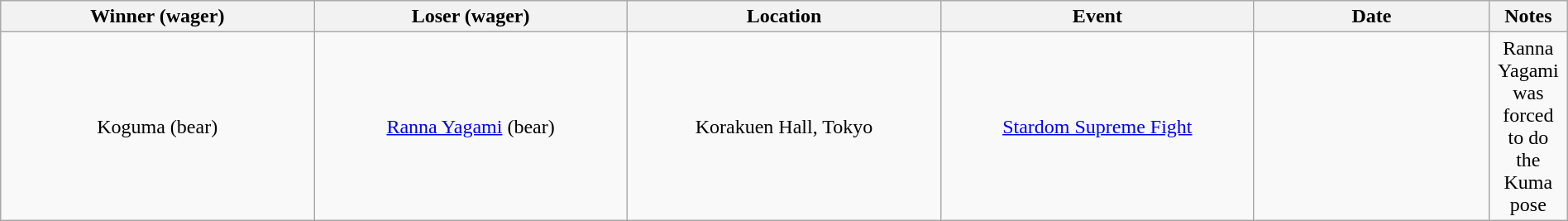<table class="wikitable sortable" width=100%  style="text-align: center">
<tr>
<th width=20% scope="col">Winner (wager)</th>
<th width=20% scope="col">Loser (wager)</th>
<th width=20% scope="col">Location</th>
<th width=20% scope="col">Event</th>
<th width=15% scope="col">Date</th>
<th class="unsortable" width=5% scope="col">Notes</th>
</tr>
<tr>
<td>Koguma (bear)</td>
<td><a href='#'>Ranna Yagami</a> (bear)</td>
<td>Korakuen Hall, Tokyo</td>
<td><a href='#'>Stardom Supreme Fight</a></td>
<td></td>
<td>Ranna Yagami was forced to do the Kuma pose</td>
</tr>
</table>
